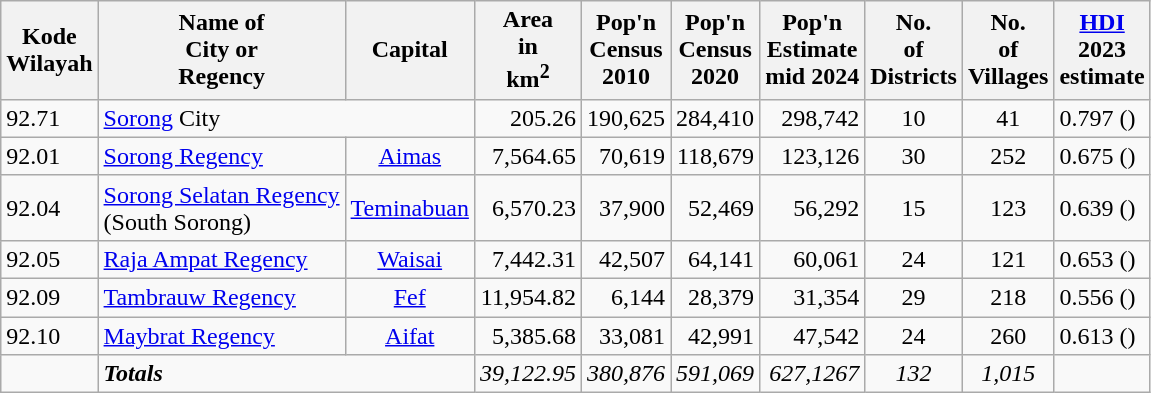<table class="sortable wikitable">
<tr>
<th>Kode<br>Wilayah</th>
<th>Name of<br>City or<br>Regency</th>
<th>Capital</th>
<th>Area <br>in<br>km<sup>2</sup></th>
<th>Pop'n<br>Census<br>2010</th>
<th>Pop'n<br>Census<br>2020</th>
<th>Pop'n<br>Estimate<br>mid 2024</th>
<th>No.<br> of <br>Districts</th>
<th>No.<br> of <br>Villages</th>
<th><a href='#'>HDI</a><br>2023<br>estimate</th>
</tr>
<tr>
<td>92.71</td>
<td colspan="2"><a href='#'>Sorong</a> City</td>
<td align="right">205.26</td>
<td align="right">190,625</td>
<td align="right">284,410</td>
<td align="right">298,742</td>
<td align="center">10</td>
<td align="center">41</td>
<td>0.797 ()</td>
</tr>
<tr>
<td>92.01</td>
<td><a href='#'>Sorong Regency</a></td>
<td align="center"><a href='#'>Aimas</a></td>
<td align="right">7,564.65</td>
<td align="right">70,619</td>
<td align="right">118,679</td>
<td align="right">123,126</td>
<td align="center">30</td>
<td align="center">252</td>
<td>0.675 ()</td>
</tr>
<tr>
<td>92.04</td>
<td><a href='#'>Sorong Selatan Regency</a> <br>(South Sorong)</td>
<td align="center"><a href='#'>Teminabuan</a></td>
<td align="right">6,570.23</td>
<td align="right">37,900</td>
<td align="right">52,469</td>
<td align="right">56,292</td>
<td align="center">15</td>
<td align="center">123</td>
<td>0.639 ()</td>
</tr>
<tr>
<td>92.05</td>
<td><a href='#'>Raja Ampat Regency</a></td>
<td align="center"><a href='#'>Waisai</a></td>
<td align="right">7,442.31</td>
<td align="right">42,507</td>
<td align="right">64,141</td>
<td align="right">60,061</td>
<td align="center">24</td>
<td align="center">121</td>
<td>0.653 ()</td>
</tr>
<tr>
<td>92.09</td>
<td><a href='#'>Tambrauw Regency</a></td>
<td align="center"><a href='#'>Fef</a></td>
<td align="right">11,954.82</td>
<td align="right">6,144</td>
<td align="right">28,379</td>
<td align="right">31,354</td>
<td align="center">29</td>
<td align="center">218</td>
<td>0.556 ()</td>
</tr>
<tr>
<td>92.10</td>
<td><a href='#'>Maybrat Regency</a></td>
<td align="center"><a href='#'>Aifat</a></td>
<td align="right">5,385.68</td>
<td align="right">33,081</td>
<td align="right">42,991</td>
<td align="right">47,542</td>
<td align="center">24</td>
<td align="center">260</td>
<td>0.613 ()</td>
</tr>
<tr>
<td></td>
<td colspan="2"><strong><em>Totals</em></strong></td>
<td align="right"><em>39,122.95</em></td>
<td align="right"><em>380,876</em></td>
<td align="right"><em>591,069</em></td>
<td align="right"><em>627,1267</em></td>
<td align="center"><em>132</em></td>
<td align="center"><em>1,015</em></td>
<td></td>
</tr>
</table>
